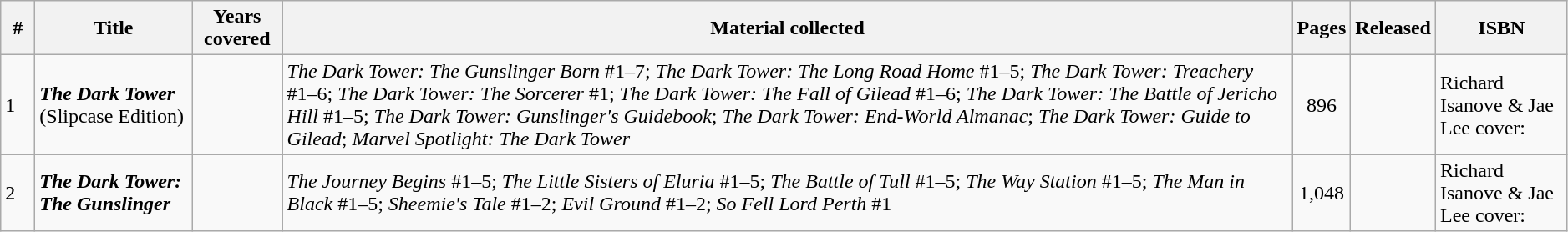<table class="wikitable sortable" width=99%>
<tr>
<th class="unsortable" width=20px>#</th>
<th>Title</th>
<th>Years covered</th>
<th class="unsortable">Material collected</th>
<th>Pages</th>
<th>Released</th>
<th class="unsortable">ISBN</th>
</tr>
<tr>
<td>1</td>
<td><strong><em>The Dark Tower</em></strong> (Slipcase Edition)</td>
<td></td>
<td><em>The Dark Tower: The Gunslinger Born</em> #1–7; <em>The Dark Tower: The Long Road Home</em> #1–5; <em>The Dark Tower: Treachery</em> #1–6; <em>The Dark Tower: The Sorcerer</em> #1; <em>The Dark Tower: The Fall of Gilead</em> #1–6; <em>The Dark Tower: The Battle of Jericho Hill</em> #1–5; <em>The Dark Tower: Gunslinger's Guidebook</em>; <em>The Dark Tower: End-World Almanac</em>; <em>The Dark Tower: Guide to Gilead</em>; <em>Marvel Spotlight: The Dark Tower</em></td>
<td style="text-align: center;">896</td>
<td></td>
<td>Richard Isanove & Jae Lee cover: </td>
</tr>
<tr>
<td>2</td>
<td><strong><em>The Dark Tower: The Gunslinger</em></strong></td>
<td></td>
<td><em>The Journey Begins</em> #1–5; <em>The Little Sisters of Eluria</em> #1–5; <em>The Battle of Tull</em> #1–5; <em>The Way Station</em> #1–5; <em>The Man in Black</em> #1–5; <em>Sheemie's Tale</em> #1–2; <em>Evil Ground</em> #1–2; <em>So Fell Lord Perth</em> #1</td>
<td style="text-align: center;">1,048</td>
<td></td>
<td>Richard Isanove & Jae Lee cover: </td>
</tr>
</table>
